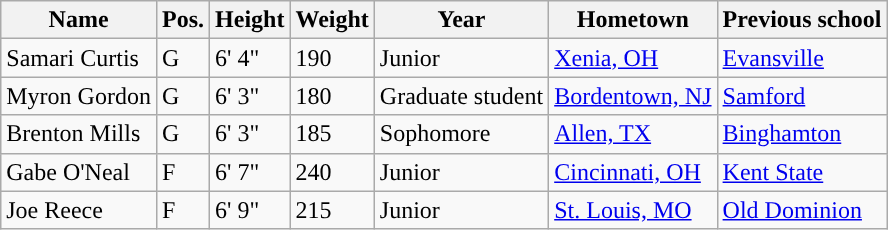<table class="wikitable sortable" border="1">
<tr align=center>
<th>Name</th>
<th>Pos.</th>
<th>Height</th>
<th>Weight</th>
<th>Year</th>
<th>Hometown</th>
<th>Previous school</th>
</tr>
<tr>
<td>Samari Curtis</td>
<td>G</td>
<td>6' 4"</td>
<td>190</td>
<td>Junior</td>
<td><a href='#'>Xenia, OH</a></td>
<td><a href='#'>Evansville</a></td>
</tr>
<tr>
<td>Myron Gordon</td>
<td>G</td>
<td>6' 3"</td>
<td>180</td>
<td>Graduate student</td>
<td><a href='#'>Bordentown, NJ</a></td>
<td><a href='#'>Samford</a></td>
</tr>
<tr>
<td>Brenton Mills</td>
<td>G</td>
<td>6' 3"</td>
<td>185</td>
<td>Sophomore</td>
<td><a href='#'>Allen, TX</a></td>
<td><a href='#'>Binghamton</a></td>
</tr>
<tr>
<td>Gabe O'Neal</td>
<td>F</td>
<td>6' 7"</td>
<td>240</td>
<td>Junior</td>
<td><a href='#'>Cincinnati, OH</a></td>
<td><a href='#'>Kent State</a></td>
</tr>
<tr>
<td>Joe Reece</td>
<td>F</td>
<td>6' 9"</td>
<td>215</td>
<td>Junior</td>
<td><a href='#'>St. Louis, MO</a></td>
<td><a href='#'>Old Dominion</a></td>
</tr>
</table>
